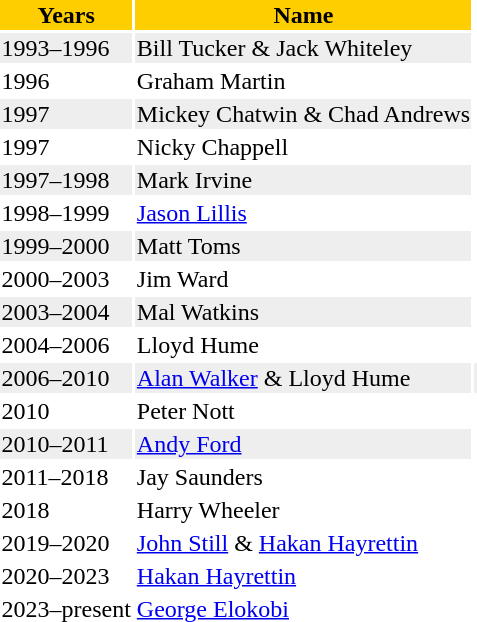<table class="toccolours">
<tr>
<th bgcolor=FFCE00>Years</th>
<th bgcolor=FFCE00>Name</th>
</tr>
<tr style="background:#eee;">
<td>1993–1996</td>
<td> Bill Tucker & Jack Whiteley</td>
</tr>
<tr>
<td>1996</td>
<td> Graham Martin</td>
</tr>
<tr style="background:#eee;">
<td>1997</td>
<td> Mickey Chatwin & Chad Andrews</td>
</tr>
<tr>
<td>1997</td>
<td> Nicky Chappell</td>
</tr>
<tr style="background:#eee;">
<td>1997–1998</td>
<td> Mark Irvine</td>
</tr>
<tr>
<td>1998–1999</td>
<td> <a href='#'>Jason Lillis</a></td>
</tr>
<tr style="background:#eee;">
<td>1999–2000</td>
<td> Matt Toms</td>
</tr>
<tr>
<td>2000–2003</td>
<td> Jim Ward</td>
</tr>
<tr style="background:#eee;">
<td>2003–2004</td>
<td> Mal Watkins</td>
</tr>
<tr>
<td>2004–2006</td>
<td> Lloyd Hume</td>
</tr>
<tr style="background:#eee;">
<td>2006–2010</td>
<td> <a href='#'>Alan Walker</a> & Lloyd Hume</td>
<td></td>
</tr>
<tr>
<td>2010</td>
<td> Peter Nott</td>
</tr>
<tr style="background:#eee;">
<td>2010–2011</td>
<td> <a href='#'>Andy Ford</a></td>
</tr>
<tr>
<td>2011–2018</td>
<td> Jay Saunders</td>
</tr>
<tr>
<td>2018</td>
<td> Harry Wheeler</td>
</tr>
<tr>
<td>2019–2020</td>
<td> <a href='#'>John Still</a> & <a href='#'>Hakan Hayrettin</a></td>
</tr>
<tr>
<td>2020–2023</td>
<td> <a href='#'>Hakan Hayrettin</a></td>
</tr>
<tr>
<td>2023–present</td>
<td> <a href='#'>George Elokobi</a></td>
</tr>
</table>
